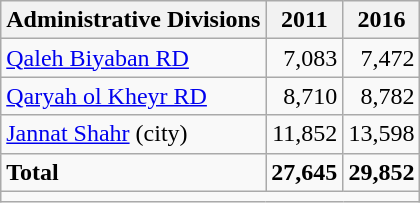<table class="wikitable">
<tr>
<th>Administrative Divisions</th>
<th>2011</th>
<th>2016</th>
</tr>
<tr>
<td><a href='#'>Qaleh Biyaban RD</a></td>
<td style="text-align: right;">7,083</td>
<td style="text-align: right;">7,472</td>
</tr>
<tr>
<td><a href='#'>Qaryah ol Kheyr RD</a></td>
<td style="text-align: right;">8,710</td>
<td style="text-align: right;">8,782</td>
</tr>
<tr>
<td><a href='#'>Jannat Shahr</a> (city)</td>
<td style="text-align: right;">11,852</td>
<td style="text-align: right;">13,598</td>
</tr>
<tr>
<td><strong>Total</strong></td>
<td style="text-align: right;"><strong>27,645</strong></td>
<td style="text-align: right;"><strong>29,852</strong></td>
</tr>
<tr>
<td colspan=3></td>
</tr>
</table>
